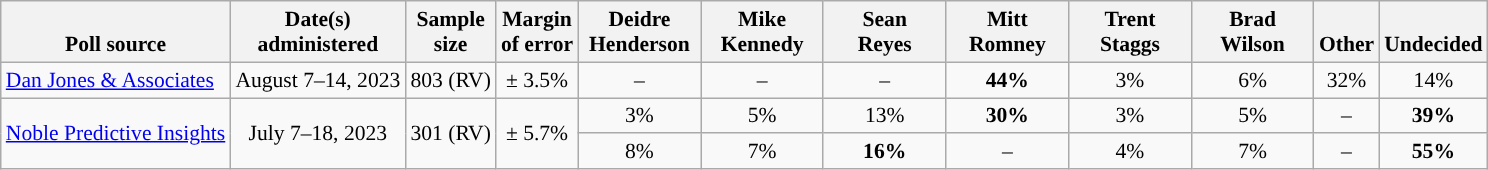<table class="wikitable" style="font-size:90%;text-align:center;">
<tr valign=bottom>
<th>Poll source</th>
<th>Date(s)<br>administered</th>
<th>Sample<br>size</th>
<th>Margin<br>of error</th>
<th style="width:75px;">Deidre<br>Henderson</th>
<th style="width:75px;">Mike<br>Kennedy</th>
<th style="width:75px;">Sean<br>Reyes</th>
<th style="width:75px;">Mitt<br>Romney</th>
<th style="width:75px;">Trent<br>Staggs</th>
<th style="width:75px;">Brad<br>Wilson</th>
<th>Other</th>
<th>Undecided</th>
</tr>
<tr>
<td style="text-align:left"><a href='#'>Dan Jones & Associates</a></td>
<td>August 7–14, 2023</td>
<td>803 (RV)</td>
<td>± 3.5%</td>
<td>–</td>
<td>–</td>
<td>–</td>
<td><strong>44%</strong></td>
<td>3%</td>
<td>6%</td>
<td>32%</td>
<td>14%</td>
</tr>
<tr>
<td rowspan=2 style="text-align:left"><a href='#'>Noble Predictive Insights</a></td>
<td rowspan=2>July 7–18, 2023</td>
<td rowspan=2>301 (RV)</td>
<td rowspan=2>± 5.7%</td>
<td>3%</td>
<td>5%</td>
<td>13%</td>
<td><strong>30%</strong></td>
<td>3%</td>
<td>5%</td>
<td>–</td>
<td><strong>39%</strong></td>
</tr>
<tr>
<td>8%</td>
<td>7%</td>
<td><strong>16%</strong></td>
<td>–</td>
<td>4%</td>
<td>7%</td>
<td>–</td>
<td><strong>55%</strong></td>
</tr>
</table>
